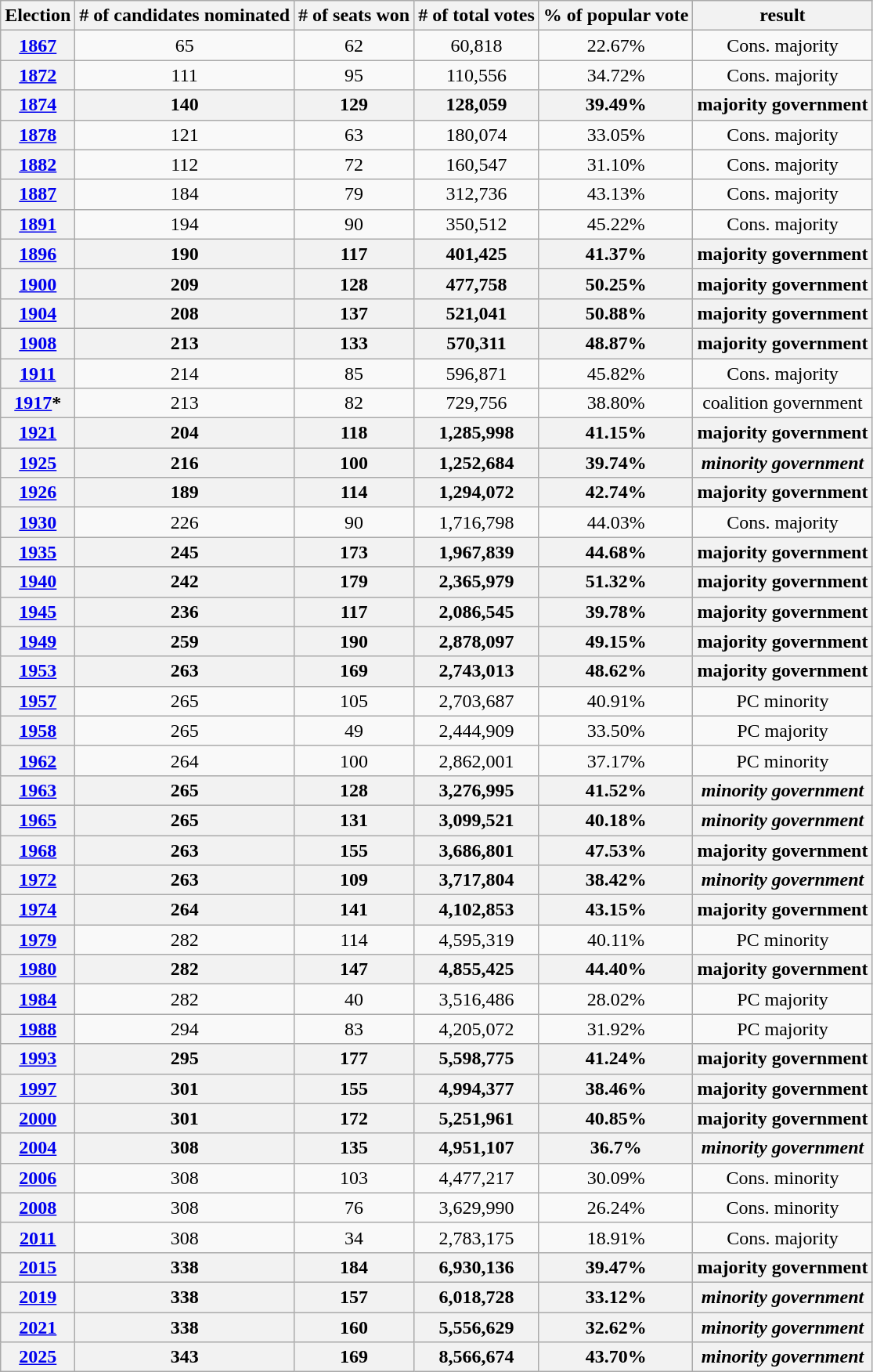<table class="wikitable sortable" style="text-align:center">
<tr>
<th>Election<br></th>
<th># of candidates nominated<br></th>
<th># of seats won<br></th>
<th># of total votes<br></th>
<th>% of popular vote<br></th>
<th>result<br></th>
</tr>
<tr>
<th><a href='#'>1867</a></th>
<td>65</td>
<td>62</td>
<td>60,818</td>
<td>22.67%</td>
<td>Cons. majority</td>
</tr>
<tr>
<th><a href='#'>1872</a></th>
<td>111</td>
<td>95</td>
<td>110,556</td>
<td>34.72%</td>
<td>Cons. majority</td>
</tr>
<tr>
<th><a href='#'>1874</a></th>
<th>140</th>
<th>129</th>
<th>128,059</th>
<th>39.49%</th>
<th>majority government</th>
</tr>
<tr>
<th><a href='#'>1878</a></th>
<td>121</td>
<td>63</td>
<td>180,074</td>
<td>33.05%</td>
<td>Cons. majority</td>
</tr>
<tr>
<th><a href='#'>1882</a></th>
<td>112</td>
<td>72</td>
<td>160,547</td>
<td>31.10%</td>
<td>Cons. majority</td>
</tr>
<tr>
<th><a href='#'>1887</a></th>
<td>184</td>
<td>79</td>
<td>312,736</td>
<td>43.13%</td>
<td>Cons. majority</td>
</tr>
<tr>
<th><a href='#'>1891</a></th>
<td>194</td>
<td>90</td>
<td>350,512</td>
<td>45.22%</td>
<td>Cons. majority</td>
</tr>
<tr>
<th><a href='#'>1896</a></th>
<th>190</th>
<th>117</th>
<th>401,425</th>
<th>41.37%</th>
<th>majority government</th>
</tr>
<tr>
<th><a href='#'>1900</a></th>
<th>209</th>
<th>128</th>
<th>477,758</th>
<th>50.25%</th>
<th>majority government</th>
</tr>
<tr>
<th><a href='#'>1904</a></th>
<th>208</th>
<th>137</th>
<th>521,041</th>
<th>50.88%</th>
<th>majority government</th>
</tr>
<tr>
<th><a href='#'>1908</a></th>
<th>213</th>
<th>133</th>
<th>570,311</th>
<th>48.87%</th>
<th>majority government</th>
</tr>
<tr>
<th><a href='#'>1911</a></th>
<td>214</td>
<td>85</td>
<td>596,871</td>
<td>45.82%</td>
<td>Cons. majority</td>
</tr>
<tr>
<th><a href='#'>1917</a>*</th>
<td>213</td>
<td>82</td>
<td>729,756</td>
<td>38.80%</td>
<td>coalition government</td>
</tr>
<tr>
<th><a href='#'>1921</a></th>
<th>204</th>
<th>118</th>
<th>1,285,998</th>
<th>41.15%</th>
<th>majority government</th>
</tr>
<tr>
<th><a href='#'>1925</a></th>
<th>216</th>
<th>100</th>
<th>1,252,684</th>
<th>39.74%</th>
<th><em>minority government</em></th>
</tr>
<tr>
<th><a href='#'>1926</a></th>
<th>189</th>
<th>114</th>
<th>1,294,072</th>
<th>42.74%</th>
<th>majority government</th>
</tr>
<tr>
<th><a href='#'>1930</a></th>
<td>226</td>
<td>90</td>
<td>1,716,798</td>
<td>44.03%</td>
<td>Cons. majority</td>
</tr>
<tr>
<th><a href='#'>1935</a></th>
<th>245</th>
<th>173</th>
<th>1,967,839</th>
<th>44.68%</th>
<th>majority government</th>
</tr>
<tr>
<th><a href='#'>1940</a></th>
<th>242</th>
<th>179</th>
<th>2,365,979</th>
<th>51.32%</th>
<th>majority government</th>
</tr>
<tr>
<th><a href='#'>1945</a></th>
<th>236</th>
<th>117</th>
<th>2,086,545</th>
<th>39.78%</th>
<th>majority government</th>
</tr>
<tr>
<th><a href='#'>1949</a></th>
<th>259</th>
<th>190</th>
<th>2,878,097</th>
<th>49.15%</th>
<th>majority government</th>
</tr>
<tr>
<th><a href='#'>1953</a></th>
<th>263</th>
<th>169</th>
<th>2,743,013</th>
<th>48.62%</th>
<th>majority government</th>
</tr>
<tr>
<th><a href='#'>1957</a></th>
<td>265</td>
<td>105</td>
<td>2,703,687</td>
<td>40.91%</td>
<td>PC minority</td>
</tr>
<tr>
<th><a href='#'>1958</a></th>
<td>265</td>
<td>49</td>
<td>2,444,909</td>
<td>33.50%</td>
<td>PC majority</td>
</tr>
<tr>
<th><a href='#'>1962</a></th>
<td>264</td>
<td>100</td>
<td>2,862,001</td>
<td>37.17%</td>
<td>PC minority</td>
</tr>
<tr>
<th><a href='#'>1963</a></th>
<th>265</th>
<th>128</th>
<th>3,276,995</th>
<th>41.52%</th>
<th><em>minority government</em></th>
</tr>
<tr>
<th><a href='#'>1965</a></th>
<th>265</th>
<th>131</th>
<th>3,099,521</th>
<th>40.18%</th>
<th><em>minority government</em></th>
</tr>
<tr>
<th><a href='#'>1968</a></th>
<th>263</th>
<th>155</th>
<th>3,686,801</th>
<th>47.53%</th>
<th>majority government</th>
</tr>
<tr>
<th><a href='#'>1972</a></th>
<th>263</th>
<th>109</th>
<th>3,717,804</th>
<th>38.42%</th>
<th><em>minority government</em></th>
</tr>
<tr>
<th><a href='#'>1974</a></th>
<th>264</th>
<th>141</th>
<th>4,102,853</th>
<th>43.15%</th>
<th>majority government</th>
</tr>
<tr>
<th><a href='#'>1979</a></th>
<td>282</td>
<td>114</td>
<td>4,595,319</td>
<td>40.11%</td>
<td>PC minority</td>
</tr>
<tr>
<th><a href='#'>1980</a></th>
<th>282</th>
<th>147</th>
<th>4,855,425</th>
<th>44.40%</th>
<th>majority government</th>
</tr>
<tr>
<th><a href='#'>1984</a></th>
<td>282</td>
<td>40</td>
<td>3,516,486</td>
<td>28.02%</td>
<td>PC majority</td>
</tr>
<tr>
<th><a href='#'>1988</a></th>
<td>294</td>
<td>83</td>
<td>4,205,072</td>
<td>31.92%</td>
<td>PC majority</td>
</tr>
<tr>
<th><a href='#'>1993</a></th>
<th>295</th>
<th>177</th>
<th>5,598,775</th>
<th>41.24%</th>
<th>majority government</th>
</tr>
<tr>
<th><a href='#'>1997</a></th>
<th>301</th>
<th>155</th>
<th>4,994,377</th>
<th>38.46%</th>
<th>majority government</th>
</tr>
<tr>
<th><a href='#'>2000</a></th>
<th>301</th>
<th>172</th>
<th>5,251,961</th>
<th>40.85%</th>
<th>majority government</th>
</tr>
<tr>
<th><a href='#'>2004</a></th>
<th>308</th>
<th>135</th>
<th>4,951,107</th>
<th>36.7%</th>
<th><em>minority government</em></th>
</tr>
<tr>
<th><a href='#'>2006</a></th>
<td>308</td>
<td>103</td>
<td>4,477,217</td>
<td>30.09%</td>
<td>Cons. minority</td>
</tr>
<tr>
<th><a href='#'>2008</a></th>
<td>308</td>
<td>76</td>
<td>3,629,990</td>
<td>26.24%</td>
<td>Cons. minority</td>
</tr>
<tr>
<th><a href='#'>2011</a></th>
<td>308</td>
<td>34</td>
<td>2,783,175</td>
<td>18.91%</td>
<td>Cons. majority</td>
</tr>
<tr>
<th><a href='#'>2015</a></th>
<th>338</th>
<th>184</th>
<th>6,930,136</th>
<th>39.47%</th>
<th>majority government</th>
</tr>
<tr>
<th><a href='#'>2019</a></th>
<th>338</th>
<th>157</th>
<th>6,018,728</th>
<th>33.12%</th>
<th><em>minority government</em></th>
</tr>
<tr>
<th><a href='#'>2021</a></th>
<th>338</th>
<th>160</th>
<th>5,556,629</th>
<th>32.62%</th>
<th><em>minority government</em></th>
</tr>
<tr>
<th><a href='#'>2025</a></th>
<th>343</th>
<th>169</th>
<th>8,566,674</th>
<th>43.70%</th>
<th><em>minority government</em></th>
</tr>
</table>
